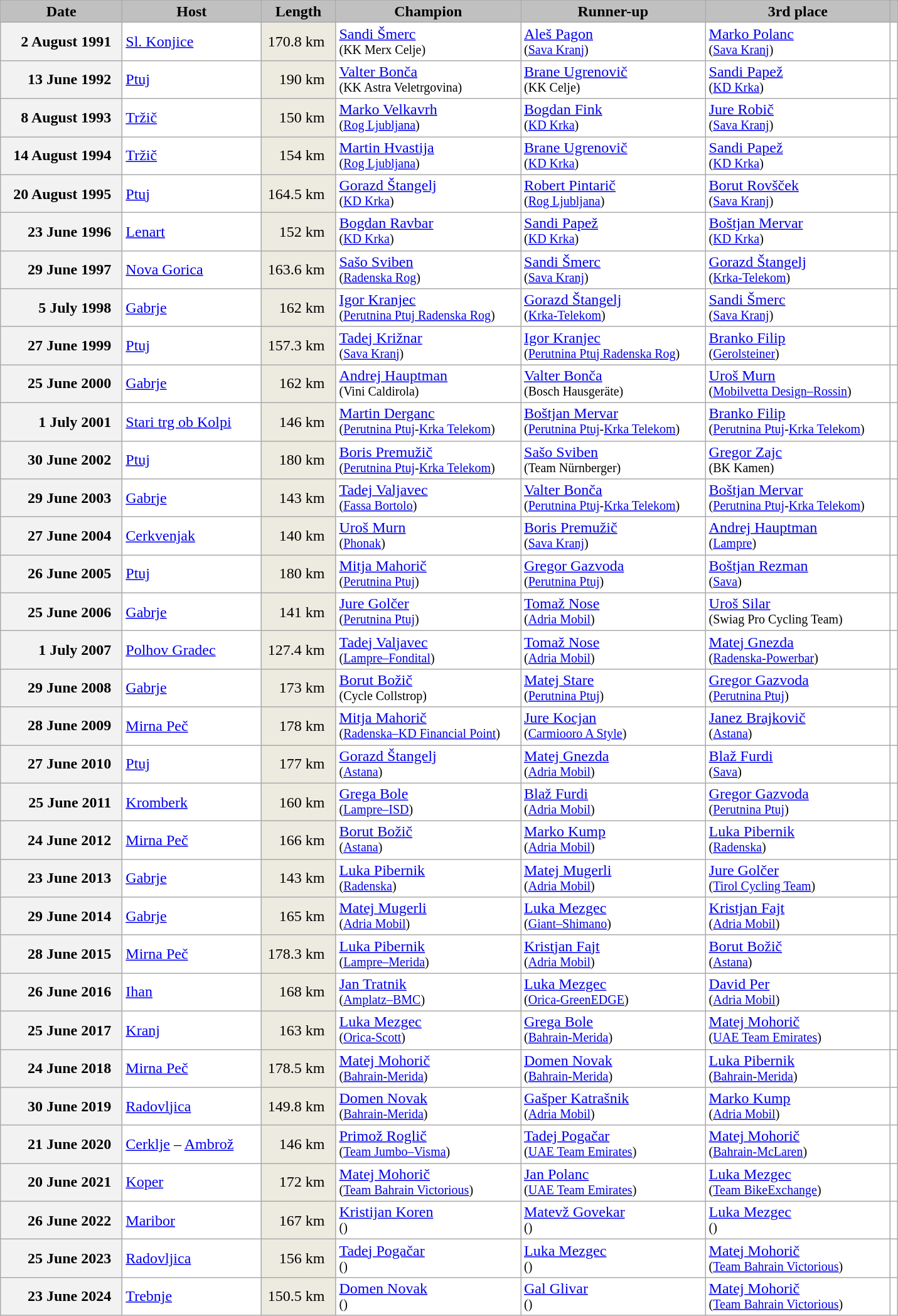<table class="wikitable plainrowheaders" style="background:#fff; font-size:100%; line-height:16px; border:grey solid 1px; border-collapse:collapse;">
<tr>
<td style="background:silver; font-weight:bold; text-align:center;">Date</td>
<td style="background:silver; font-weight:bold; text-align:center;">Host</td>
<td style="background:silver; font-weight:bold; text-align:center;">Length</td>
<td style="background:silver; font-weight:bold; text-align:center;">Champion</td>
<td style="background:silver; font-weight:bold; text-align:center;">Runner-up</td>
<td style="background:silver; font-weight:bold; text-align:center;">3rd place</td>
<td style="background:silver; font-weight:bold; text-align:center;"></td>
</tr>
<tr>
<th scope="row" style="text-align:right;" width=122><small></small>2 August 1991  </th>
<td width=140> <a href='#'>Sl. Konjice</a></td>
<td width=72 align=right bgcolor=#EDEAE0>170.8 km  </td>
<td width=189><a href='#'>Sandi Šmerc</a> <br><small>(KK Merx Celje)</small></td>
<td width=189><a href='#'>Aleš Pagon</a> <br><small>(<a href='#'>Sava Kranj</a>)</small></td>
<td width=189><a href='#'>Marko Polanc</a> <br><small>(<a href='#'>Sava Kranj</a>)</small></td>
<td><br></td>
</tr>
<tr>
<th scope="row" style="text-align:right;" width=122>13 June 1992  </th>
<td width=140> <a href='#'>Ptuj</a></td>
<td width=72 align=right bgcolor=#EDEAE0>190 km  </td>
<td><a href='#'>Valter Bonča</a> <br><small>(KK Astra Veletrgovina)</small></td>
<td><a href='#'>Brane Ugrenovič</a> <br><small>(KK Celje)</small></td>
<td><a href='#'>Sandi Papež</a> <br><small>(<a href='#'>KD Krka</a>)</small></td>
<td><br></td>
</tr>
<tr>
<th scope="row" style="text-align:right;">8 August 1993  </th>
<td> <a href='#'>Tržič</a></td>
<td align=right bgcolor=#EDEAE0>150 km  </td>
<td><a href='#'>Marko Velkavrh</a> <br><small>(<a href='#'>Rog Ljubljana</a>)</small></td>
<td><a href='#'>Bogdan Fink</a> <br><small>(<a href='#'>KD Krka</a>)</small></td>
<td><a href='#'>Jure Robič</a> <br><small>(<a href='#'>Sava Kranj</a>)</small></td>
<td><br></td>
</tr>
<tr>
<th scope="row" style="text-align:right;">14 August 1994  </th>
<td> <a href='#'>Tržič</a></td>
<td align=right bgcolor=#EDEAE0>154 km  </td>
<td><a href='#'>Martin Hvastija</a> <br><small>(<a href='#'>Rog Ljubljana</a>)</small></td>
<td><a href='#'>Brane Ugrenovič</a> <br><small>(<a href='#'>KD Krka</a>)</small></td>
<td><a href='#'>Sandi Papež</a> <br><small>(<a href='#'>KD Krka</a>)</small></td>
<td><br></td>
</tr>
<tr>
<th scope="row" style="text-align:right;">20 August 1995  </th>
<td> <a href='#'>Ptuj</a></td>
<td width=65 align=right bgcolor=#EDEAE0>164.5 km  </td>
<td><a href='#'>Gorazd Štangelj</a> <br><small>(<a href='#'>KD Krka</a>)</small></td>
<td><a href='#'>Robert Pintarič</a> <br><small>(<a href='#'>Rog Ljubljana</a>)</small></td>
<td><a href='#'>Borut Rovšček</a> <br><small>(<a href='#'>Sava Kranj</a>)</small></td>
<td><br></td>
</tr>
<tr>
<th scope="row" style="text-align:right;">23 June 1996  </th>
<td> <a href='#'>Lenart</a></td>
<td align=right bgcolor=#EDEAE0>152 km  </td>
<td><a href='#'>Bogdan Ravbar</a> <br><small>(<a href='#'>KD Krka</a>)</small></td>
<td><a href='#'>Sandi Papež</a> <br><small>(<a href='#'>KD Krka</a>)</small></td>
<td><a href='#'>Boštjan Mervar</a> <br><small>(<a href='#'>KD Krka</a>)</small></td>
<td><br></td>
</tr>
<tr>
<th scope="row" style="text-align:right;">29 June 1997  </th>
<td> <a href='#'>Nova Gorica</a></td>
<td width=65 align=right bgcolor=#EDEAE0>163.6 km  </td>
<td><a href='#'>Sašo Sviben</a> <br><small>(<a href='#'>Radenska Rog</a>)</small></td>
<td><a href='#'>Sandi Šmerc</a> <br><small>(<a href='#'>Sava Kranj</a>)</small></td>
<td><a href='#'>Gorazd Štangelj</a> <br><small>(<a href='#'>Krka-Telekom</a>)</small></td>
<td><br></td>
</tr>
<tr>
<th scope="row" style="text-align:right;">5 July 1998  </th>
<td> <a href='#'>Gabrje</a></td>
<td align=right bgcolor=#EDEAE0>162 km  </td>
<td><a href='#'>Igor Kranjec</a> <br><small>(<a href='#'>Perutnina Ptuj Radenska Rog</a>)</small></td>
<td><a href='#'>Gorazd Štangelj</a> <br><small>(<a href='#'>Krka-Telekom</a>)</small></td>
<td><a href='#'>Sandi Šmerc</a> <br><small>(<a href='#'>Sava Kranj</a>)</small></td>
<td><br></td>
</tr>
<tr>
<th scope="row" style="text-align:right;">27 June 1999  </th>
<td> <a href='#'>Ptuj</a></td>
<td width=65 align=right bgcolor=#EDEAE0>157.3 km  </td>
<td><a href='#'>Tadej Križnar</a> <br><small>(<a href='#'>Sava Kranj</a>)</small></td>
<td><a href='#'>Igor Kranjec</a> <br><small>(<a href='#'>Perutnina Ptuj Radenska Rog</a>)</small></td>
<td><a href='#'>Branko Filip</a> <br><small>(<a href='#'>Gerolsteiner</a>)</small></td>
<td></td>
</tr>
<tr>
<th scope="row" style="text-align:right;"><small></small>25 June 2000  </th>
<td> <a href='#'>Gabrje</a></td>
<td width=65 align=right bgcolor=#EDEAE0>162 km  </td>
<td><a href='#'>Andrej Hauptman</a> <br><small>(Vini Caldirola)</small></td>
<td><a href='#'>Valter Bonča</a> <br><small>(Bosch Hausgeräte)</small></td>
<td><a href='#'>Uroš Murn</a> <br><small>(<a href='#'>Mobilvetta Design–Rossin</a>)</small></td>
<td></td>
</tr>
<tr>
<th scope="row" style="text-align:right;">1 July 2001  </th>
<td> <a href='#'>Stari trg ob Kolpi</a></td>
<td width=65 align=right bgcolor=#EDEAE0>146 km  </td>
<td><a href='#'>Martin Derganc</a> <br><small>(<a href='#'>Perutnina Ptuj</a>-<a href='#'>Krka Telekom</a>)</small></td>
<td><a href='#'>Boštjan Mervar</a> <br><small>(<a href='#'>Perutnina Ptuj</a>-<a href='#'>Krka Telekom</a>)</small></td>
<td><a href='#'>Branko Filip</a> <br><small>(<a href='#'>Perutnina Ptuj</a>-<a href='#'>Krka Telekom</a>)</small></td>
<td></td>
</tr>
<tr>
<th scope="row" style="text-align:right;">30 June 2002  </th>
<td> <a href='#'>Ptuj</a></td>
<td width=65 align=right bgcolor=#EDEAE0>180 km  </td>
<td><a href='#'>Boris Premužič</a> <br><small>(<a href='#'>Perutnina Ptuj</a>-<a href='#'>Krka Telekom</a>)</small></td>
<td><a href='#'>Sašo Sviben</a> <br><small>(Team Nürnberger)</small></td>
<td><a href='#'>Gregor Zajc</a> <br><small>(BK Kamen)</small></td>
<td></td>
</tr>
<tr>
<th scope="row" style="text-align:right;">29 June 2003  </th>
<td> <a href='#'>Gabrje</a></td>
<td width=65 align=right bgcolor=#EDEAE0>143 km  </td>
<td><a href='#'>Tadej Valjavec</a> <br><small>(<a href='#'>Fassa Bortolo</a>)</small></td>
<td><a href='#'>Valter Bonča</a> <br><small>(<a href='#'>Perutnina Ptuj</a>-<a href='#'>Krka Telekom</a>)</small></td>
<td><a href='#'>Boštjan Mervar</a> <br><small>(<a href='#'>Perutnina Ptuj</a>-<a href='#'>Krka Telekom</a>)</small></td>
<td></td>
</tr>
<tr>
<th scope="row" style="text-align:right;">27 June 2004  </th>
<td> <a href='#'>Cerkvenjak</a></td>
<td width=65 align=right bgcolor=#EDEAE0>140 km  </td>
<td><a href='#'>Uroš Murn</a> <br><small>(<a href='#'>Phonak</a>)</small></td>
<td><a href='#'>Boris Premužič</a> <br><small>(<a href='#'>Sava Kranj</a>)</small></td>
<td><a href='#'>Andrej Hauptman</a> <br><small>(<a href='#'>Lampre</a>)</small></td>
<td></td>
</tr>
<tr>
<th scope="row" style="text-align:right;">26 June 2005  </th>
<td> <a href='#'>Ptuj</a></td>
<td width=65 align=right bgcolor=#EDEAE0>180 km  </td>
<td><a href='#'>Mitja Mahorič</a> <br><small>(<a href='#'>Perutnina Ptuj</a>)</small></td>
<td><a href='#'>Gregor Gazvoda</a> <br><small>(<a href='#'>Perutnina Ptuj</a>)</small></td>
<td><a href='#'>Boštjan Rezman</a> <br><small>(<a href='#'>Sava</a>)</small></td>
<td></td>
</tr>
<tr>
<th scope="row" style="text-align:right;">25 June 2006  </th>
<td> <a href='#'>Gabrje</a></td>
<td width=65 align=right bgcolor=#EDEAE0>141 km  </td>
<td><a href='#'>Jure Golčer</a> <br><small>(<a href='#'>Perutnina Ptuj</a>)</small></td>
<td><a href='#'>Tomaž Nose</a> <br><small>(<a href='#'>Adria Mobil</a>)</small></td>
<td><a href='#'>Uroš Silar</a> <br><small>(Swiag Pro Cycling Team)</small></td>
<td></td>
</tr>
<tr>
<th scope="row" style="text-align:right;">1 July 2007  </th>
<td> <a href='#'>Polhov Gradec</a></td>
<td width=65 align=right bgcolor=#EDEAE0>127.4 km  </td>
<td><a href='#'>Tadej Valjavec</a> <br><small>(<a href='#'>Lampre–Fondital</a>)</small></td>
<td><a href='#'>Tomaž Nose</a> <br><small>(<a href='#'>Adria Mobil</a>)</small></td>
<td><a href='#'>Matej Gnezda</a> <br><small>(<a href='#'>Radenska-Powerbar</a>)</small></td>
<td></td>
</tr>
<tr>
<th scope="row" style="text-align:right;">29 June 2008  </th>
<td> <a href='#'>Gabrje</a></td>
<td width=65 align=right bgcolor=#EDEAE0>173 km  </td>
<td><a href='#'>Borut Božič</a> <br><small>(Cycle Collstrop)</small></td>
<td><a href='#'>Matej Stare</a> <br><small>(<a href='#'>Perutnina Ptuj</a>)</small></td>
<td><a href='#'>Gregor Gazvoda</a> <br><small>(<a href='#'>Perutnina Ptuj</a>)</small></td>
<td></td>
</tr>
<tr>
<th scope="row" style="text-align:right;"><small></small>28 June 2009  </th>
<td> <a href='#'>Mirna Peč</a></td>
<td width=65 align=right bgcolor=#EDEAE0>178 km  </td>
<td><a href='#'>Mitja Mahorič</a>  <br><small>(<a href='#'>Radenska–KD Financial Point</a>)</small></td>
<td><a href='#'>Jure Kocjan</a> <br><small>(<a href='#'>Carmiooro A Style</a>)</small></td>
<td><a href='#'>Janez Brajkovič</a> <br><small>(<a href='#'>Astana</a>)</small></td>
<td><br></td>
</tr>
<tr>
<th scope="row" style="text-align:right;">27 June 2010  </th>
<td> <a href='#'>Ptuj</a></td>
<td width=65 align=right bgcolor=#EDEAE0>177 km  </td>
<td><a href='#'>Gorazd Štangelj</a> <br><small>(<a href='#'>Astana</a>)</small></td>
<td><a href='#'>Matej Gnezda</a> <br><small>(<a href='#'>Adria Mobil</a>)</small></td>
<td><a href='#'>Blaž Furdi</a> <br><small>(<a href='#'>Sava</a>)</small></td>
<td></td>
</tr>
<tr>
<th scope="row" style="text-align:right;">25 June 2011  </th>
<td> <a href='#'>Kromberk</a></td>
<td width=65 align=right bgcolor=#EDEAE0>160 km  </td>
<td><a href='#'>Grega Bole</a> <br><small>(<a href='#'>Lampre–ISD</a>)</small></td>
<td><a href='#'>Blaž Furdi</a> <br><small>(<a href='#'>Adria Mobil</a>)</small></td>
<td><a href='#'>Gregor Gazvoda</a> <br><small>(<a href='#'>Perutnina Ptuj</a>)</small></td>
<td></td>
</tr>
<tr>
<th scope="row" style="text-align:right;">24 June 2012  </th>
<td> <a href='#'>Mirna Peč</a></td>
<td width=65 align=right bgcolor=#EDEAE0>166 km  </td>
<td><a href='#'>Borut Božič</a> <br><small>(<a href='#'>Astana</a>)</small></td>
<td><a href='#'>Marko Kump</a> <br><small>(<a href='#'>Adria Mobil</a>)</small></td>
<td><a href='#'>Luka Pibernik</a> <br><small>(<a href='#'>Radenska</a>)</small></td>
<td></td>
</tr>
<tr>
<th scope="row" style="text-align:right;">23 June 2013  </th>
<td> <a href='#'>Gabrje</a></td>
<td width=65 align=right bgcolor=#EDEAE0>143 km  </td>
<td><a href='#'>Luka Pibernik</a> <br><small>(<a href='#'>Radenska</a>)</small></td>
<td><a href='#'>Matej Mugerli</a> <br><small>(<a href='#'>Adria Mobil</a>)</small></td>
<td><a href='#'>Jure Golčer</a>  <br><small>(<a href='#'>Tirol Cycling Team</a>)</small></td>
<td></td>
</tr>
<tr>
<th scope="row" style="text-align:right;">29 June 2014  </th>
<td> <a href='#'>Gabrje</a></td>
<td width=65 align=right bgcolor=#EDEAE0>165 km  </td>
<td><a href='#'>Matej Mugerli</a> <br><small>(<a href='#'>Adria Mobil</a>)</small></td>
<td><a href='#'>Luka Mezgec</a> <br><small>(<a href='#'>Giant–Shimano</a>)</small></td>
<td><a href='#'>Kristjan Fajt</a> <br><small>(<a href='#'>Adria Mobil</a>)</small></td>
<td></td>
</tr>
<tr>
<th scope="row" style="text-align:right;">28 June 2015  </th>
<td> <a href='#'>Mirna Peč</a></td>
<td width=65 align=right bgcolor=#EDEAE0>178.3 km  </td>
<td><a href='#'>Luka Pibernik</a> <br><small>(<a href='#'>Lampre–Merida</a>)</small></td>
<td><a href='#'>Kristjan Fajt</a>  <br><small>(<a href='#'>Adria Mobil</a>)</small></td>
<td><a href='#'>Borut Božič</a>  <br><small>(<a href='#'>Astana</a>)</small></td>
<td></td>
</tr>
<tr>
<th scope="row" style="text-align:right;">26 June 2016  </th>
<td> <a href='#'>Ihan</a></td>
<td width=65 align=right bgcolor=#EDEAE0>168 km  </td>
<td><a href='#'>Jan Tratnik</a> <br><small>(<a href='#'>Amplatz–BMC</a>)</small></td>
<td><a href='#'>Luka Mezgec</a> <br><small>(<a href='#'>Orica-GreenEDGE</a>)</small></td>
<td><a href='#'>David Per</a> <br><small>(<a href='#'>Adria Mobil</a>)</small></td>
<td></td>
</tr>
<tr>
<th scope="row" style="text-align:right;">25 June 2017  </th>
<td> <a href='#'>Kranj</a></td>
<td width=65 align=right bgcolor=#EDEAE0>163 km  </td>
<td><a href='#'>Luka Mezgec</a> <br><small>(<a href='#'>Orica-Scott</a>)</small></td>
<td><a href='#'>Grega Bole</a> <br><small>(<a href='#'>Bahrain-Merida</a>)</small></td>
<td><a href='#'>Matej Mohorič</a> <br><small>(<a href='#'>UAE Team Emirates</a>)</small></td>
<td><br></td>
</tr>
<tr>
<th scope="row" style="text-align:right;">24 June 2018  </th>
<td> <a href='#'>Mirna Peč</a></td>
<td width=65 align=right bgcolor=#EDEAE0>178.5 km  </td>
<td><a href='#'>Matej Mohorič</a> <br><small>(<a href='#'>Bahrain-Merida</a>)</small></td>
<td><a href='#'>Domen Novak</a> <br><small>(<a href='#'>Bahrain-Merida</a>)</small></td>
<td><a href='#'>Luka Pibernik</a> <br><small>(<a href='#'>Bahrain-Merida</a>)</small></td>
<td></td>
</tr>
<tr>
<th scope="row" style="text-align:right;">30 June 2019  </th>
<td> <a href='#'>Radovljica</a></td>
<td width=65 align=right bgcolor=#EDEAE0>149.8 km  </td>
<td><a href='#'>Domen Novak</a> <br><small>(<a href='#'>Bahrain-Merida</a>)</small></td>
<td><a href='#'>Gašper Katrašnik</a> <br><small>(<a href='#'>Adria Mobil</a>)</small></td>
<td><a href='#'>Marko Kump</a> <br><small>(<a href='#'>Adria Mobil</a>)</small></td>
<td></td>
</tr>
<tr>
<th scope="row" style="text-align:right;">21 June 2020  </th>
<td> <a href='#'>Cerklje</a> – <a href='#'>Ambrož</a></td>
<td width=65 align=right bgcolor=#EDEAE0>146 km  </td>
<td><a href='#'>Primož Roglič</a> <br><small>(<a href='#'>Team Jumbo–Visma</a>)</small></td>
<td><a href='#'>Tadej Pogačar</a> <br><small>(<a href='#'>UAE Team Emirates</a>)</small></td>
<td><a href='#'>Matej Mohorič</a> <br><small>(<a href='#'>Bahrain-McLaren</a>)</small></td>
<td></td>
</tr>
<tr>
<th scope="row" style="text-align:right;">20 June 2021  </th>
<td> <a href='#'>Koper</a></td>
<td width=65 align=right bgcolor=#EDEAE0>172 km  </td>
<td><a href='#'>Matej Mohorič</a> <br><small>(<a href='#'>Team Bahrain Victorious</a>)</small></td>
<td><a href='#'>Jan Polanc</a> <br><small>(<a href='#'>UAE Team Emirates</a>)</small></td>
<td><a href='#'>Luka Mezgec</a> <br><small>(<a href='#'>Team BikeExchange</a>)</small></td>
<td></td>
</tr>
<tr>
<th scope="row" style="text-align:right;">26 June 2022  </th>
<td> <a href='#'>Maribor</a></td>
<td align=right bgcolor=#EDEAE0>167 km  </td>
<td><a href='#'>Kristijan Koren</a> <br><small>()</small></td>
<td><a href='#'>Matevž Govekar</a> <br><small>()</small></td>
<td><a href='#'>Luka Mezgec</a> <br><small>()</small></td>
<td></td>
</tr>
<tr>
<th scope="row" style="text-align:right;">25 June 2023  </th>
<td> <a href='#'>Radovljica</a></td>
<td align=right bgcolor=#EDEAE0>156 km  </td>
<td><a href='#'>Tadej Pogačar</a> <br><small>()</small></td>
<td><a href='#'>Luka Mezgec</a> <br><small>()</small></td>
<td><a href='#'>Matej Mohorič</a> <br><small>(<a href='#'>Team Bahrain Victorious</a>)</small></td>
<td></td>
</tr>
<tr>
<th scope="row" style="text-align:right;">23 June 2024  </th>
<td> <a href='#'>Trebnje</a></td>
<td align=right bgcolor=#EDEAE0>150.5 km  </td>
<td><a href='#'>Domen Novak</a> <br><small>()</small></td>
<td><a href='#'>Gal Glivar</a> <br><small>()</small></td>
<td><a href='#'>Matej Mohorič</a> <br><small>(<a href='#'>Team Bahrain Victorious</a>)</small></td>
<td><br></td>
</tr>
</table>
